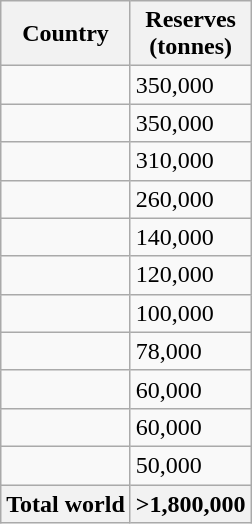<table class="wikitable">
<tr>
<th>Country</th>
<th>Reserves <br>(tonnes)</th>
</tr>
<tr>
<td></td>
<td>350,000</td>
</tr>
<tr>
<td></td>
<td>350,000</td>
</tr>
<tr>
<td></td>
<td>310,000</td>
</tr>
<tr>
<td></td>
<td>260,000</td>
</tr>
<tr>
<td></td>
<td>140,000</td>
</tr>
<tr>
<td></td>
<td>120,000</td>
</tr>
<tr>
<td></td>
<td>100,000</td>
</tr>
<tr>
<td></td>
<td>78,000</td>
</tr>
<tr>
<td></td>
<td>60,000</td>
</tr>
<tr>
<td></td>
<td>60,000</td>
</tr>
<tr>
<td></td>
<td>50,000</td>
</tr>
<tr>
<th>Total world</th>
<th>>1,800,000</th>
</tr>
</table>
